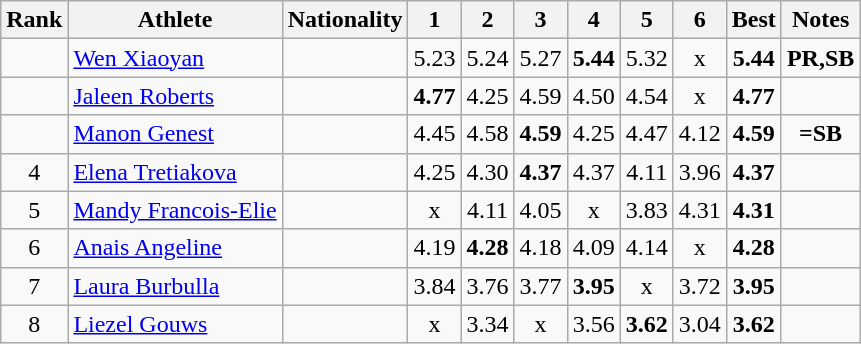<table class="wikitable sortable" style="text-align:center">
<tr>
<th>Rank</th>
<th>Athlete</th>
<th>Nationality</th>
<th>1</th>
<th>2</th>
<th>3</th>
<th>4</th>
<th>5</th>
<th>6</th>
<th>Best</th>
<th>Notes</th>
</tr>
<tr>
<td></td>
<td align=left><a href='#'>Wen Xiaoyan</a></td>
<td align=left></td>
<td>5.23</td>
<td>5.24</td>
<td>5.27</td>
<td><strong>5.44</strong></td>
<td>5.32</td>
<td>x</td>
<td><strong>5.44</strong></td>
<td><strong>PR,SB</strong></td>
</tr>
<tr>
<td></td>
<td align=left><a href='#'>Jaleen Roberts</a></td>
<td align=left></td>
<td><strong>4.77</strong></td>
<td>4.25</td>
<td>4.59</td>
<td>4.50</td>
<td>4.54</td>
<td>x</td>
<td><strong>4.77</strong></td>
<td></td>
</tr>
<tr>
<td></td>
<td align=left><a href='#'>Manon Genest</a></td>
<td align=left></td>
<td>4.45</td>
<td>4.58</td>
<td><strong>4.59</strong></td>
<td>4.25</td>
<td>4.47</td>
<td>4.12</td>
<td><strong>4.59</strong></td>
<td><strong>=SB</strong></td>
</tr>
<tr>
<td>4</td>
<td align=left><a href='#'>Elena Tretiakova</a></td>
<td align=left></td>
<td>4.25</td>
<td>4.30</td>
<td><strong>4.37</strong></td>
<td>4.37</td>
<td>4.11</td>
<td>3.96</td>
<td><strong>4.37</strong></td>
<td></td>
</tr>
<tr>
<td>5</td>
<td align=left><a href='#'>Mandy Francois-Elie</a></td>
<td align=left></td>
<td>x</td>
<td>4.11</td>
<td>4.05</td>
<td>x</td>
<td>3.83</td>
<td>4.31</td>
<td><strong>4.31</strong></td>
<td></td>
</tr>
<tr>
<td>6</td>
<td align=left><a href='#'>Anais Angeline</a></td>
<td align=left></td>
<td>4.19</td>
<td><strong>4.28</strong></td>
<td>4.18</td>
<td>4.09</td>
<td>4.14</td>
<td>x</td>
<td><strong>4.28</strong></td>
<td></td>
</tr>
<tr>
<td>7</td>
<td align=left><a href='#'>Laura Burbulla</a></td>
<td align=left></td>
<td>3.84</td>
<td>3.76</td>
<td>3.77</td>
<td><strong>3.95</strong></td>
<td>x</td>
<td>3.72</td>
<td><strong>3.95</strong></td>
<td></td>
</tr>
<tr>
<td>8</td>
<td align=left><a href='#'>Liezel Gouws</a></td>
<td align=left></td>
<td>x</td>
<td>3.34</td>
<td>x</td>
<td>3.56</td>
<td><strong>3.62</strong></td>
<td>3.04</td>
<td><strong>3.62</strong></td>
<td></td>
</tr>
</table>
